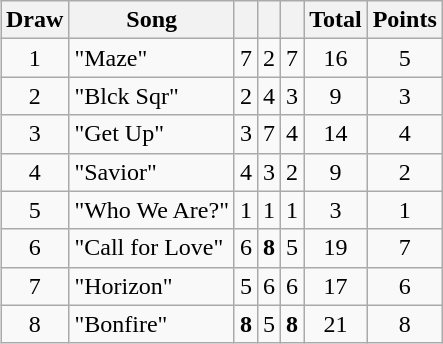<table class="wikitable collapsible" style="float:right; margin:10px; text-align:center;">
<tr>
<th>Draw</th>
<th>Song</th>
<th><small></small></th>
<th><small></small></th>
<th><small></small></th>
<th>Total</th>
<th>Points</th>
</tr>
<tr>
<td>1</td>
<td align="left">"Maze"</td>
<td>7</td>
<td>2</td>
<td>7</td>
<td>16</td>
<td>5</td>
</tr>
<tr>
<td>2</td>
<td align="left">"Blck Sqr"</td>
<td>2</td>
<td>4</td>
<td>3</td>
<td>9</td>
<td>3</td>
</tr>
<tr>
<td>3</td>
<td align="left">"Get Up"</td>
<td>3</td>
<td>7</td>
<td>4</td>
<td>14</td>
<td>4</td>
</tr>
<tr>
<td>4</td>
<td align="left">"Savior"</td>
<td>4</td>
<td>3</td>
<td>2</td>
<td>9</td>
<td>2</td>
</tr>
<tr>
<td>5</td>
<td align="left">"Who We Are?"</td>
<td>1</td>
<td>1</td>
<td>1</td>
<td>3</td>
<td>1</td>
</tr>
<tr>
<td>6</td>
<td align="left">"Call for Love"</td>
<td>6</td>
<td><strong>8</strong></td>
<td>5</td>
<td>19</td>
<td>7</td>
</tr>
<tr>
<td>7</td>
<td align="left">"Horizon"</td>
<td>5</td>
<td>6</td>
<td>6</td>
<td>17</td>
<td>6</td>
</tr>
<tr>
<td>8</td>
<td align="left">"Bonfire"</td>
<td><strong>8</strong></td>
<td>5</td>
<td><strong>8</strong></td>
<td>21</td>
<td>8</td>
</tr>
</table>
